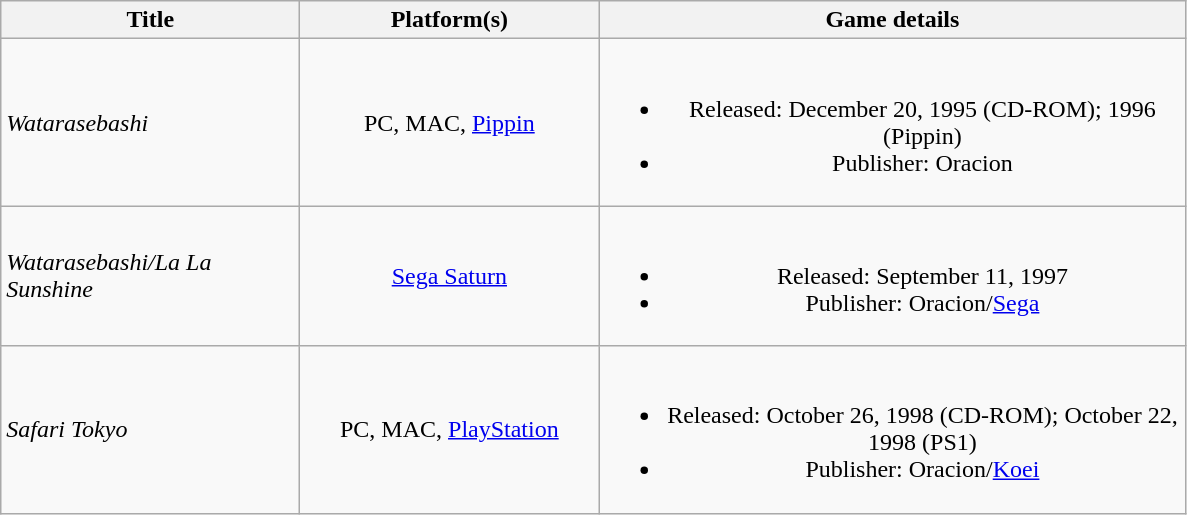<table class="wikitable plainrowheaders" style="text-align:center;">
<tr>
<th style="width:12em;">Title</th>
<th style="width:12em;">Platform(s)</th>
<th style="width:24em;">Game details</th>
</tr>
<tr>
<td align="left"><em>Watarasebashi</em></td>
<td>PC, MAC, <a href='#'>Pippin</a></td>
<td><br><ul><li>Released: December 20, 1995 (CD-ROM); 1996 (Pippin)</li><li>Publisher: Oracion</li></ul></td>
</tr>
<tr>
<td align="left"><em>Watarasebashi/La La Sunshine</em></td>
<td><a href='#'>Sega Saturn</a></td>
<td><br><ul><li>Released: September 11, 1997</li><li>Publisher: Oracion/<a href='#'>Sega</a></li></ul></td>
</tr>
<tr>
<td align="left"><em>Safari Tokyo</em></td>
<td>PC, MAC, <a href='#'>PlayStation</a></td>
<td><br><ul><li>Released: October 26, 1998 (CD-ROM); October 22, 1998 (PS1)</li><li>Publisher: Oracion/<a href='#'>Koei</a></li></ul></td>
</tr>
</table>
